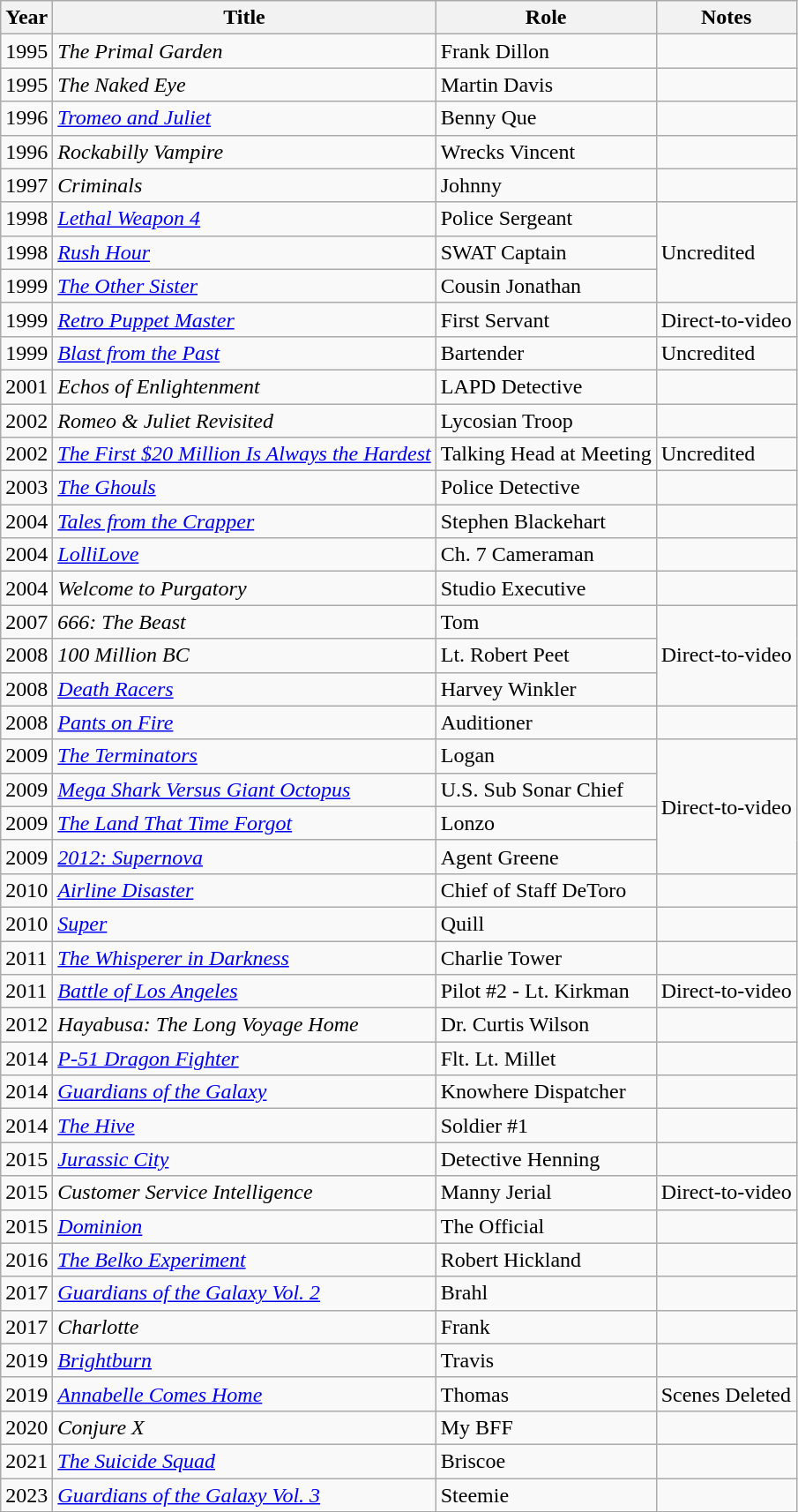<table class="wikitable sortable">
<tr>
<th>Year</th>
<th>Title</th>
<th>Role</th>
<th>Notes</th>
</tr>
<tr>
<td>1995</td>
<td><em>The Primal Garden</em></td>
<td>Frank Dillon</td>
<td></td>
</tr>
<tr>
<td>1995</td>
<td><em>The Naked Eye</em></td>
<td>Martin Davis</td>
<td></td>
</tr>
<tr>
<td>1996</td>
<td><em><a href='#'>Tromeo and Juliet</a></em></td>
<td>Benny Que</td>
<td></td>
</tr>
<tr>
<td>1996</td>
<td><em>Rockabilly Vampire</em></td>
<td>Wrecks Vincent</td>
<td></td>
</tr>
<tr>
<td>1997</td>
<td><em>Criminals</em></td>
<td>Johnny</td>
<td></td>
</tr>
<tr>
<td>1998</td>
<td><em><a href='#'>Lethal Weapon 4</a></em></td>
<td>Police Sergeant</td>
<td rowspan="3">Uncredited</td>
</tr>
<tr>
<td>1998</td>
<td><a href='#'><em>Rush Hour</em></a></td>
<td>SWAT Captain</td>
</tr>
<tr>
<td>1999</td>
<td><em><a href='#'>The Other Sister</a></em></td>
<td>Cousin Jonathan</td>
</tr>
<tr>
<td>1999</td>
<td><em><a href='#'>Retro Puppet Master</a></em></td>
<td>First Servant</td>
<td>Direct-to-video</td>
</tr>
<tr>
<td>1999</td>
<td><a href='#'><em>Blast from the Past</em></a></td>
<td>Bartender</td>
<td>Uncredited</td>
</tr>
<tr>
<td>2001</td>
<td><em>Echos of Enlightenment</em></td>
<td>LAPD Detective</td>
<td></td>
</tr>
<tr>
<td>2002</td>
<td><em>Romeo & Juliet Revisited</em></td>
<td>Lycosian Troop</td>
<td></td>
</tr>
<tr>
<td>2002</td>
<td><em><a href='#'>The First $20 Million Is Always the Hardest</a></em></td>
<td>Talking Head at Meeting</td>
<td>Uncredited</td>
</tr>
<tr>
<td>2003</td>
<td><em><a href='#'>The Ghouls</a></em></td>
<td>Police Detective</td>
<td></td>
</tr>
<tr>
<td>2004</td>
<td><em><a href='#'>Tales from the Crapper</a></em></td>
<td>Stephen Blackehart</td>
<td></td>
</tr>
<tr>
<td>2004</td>
<td><em><a href='#'>LolliLove</a></em></td>
<td>Ch. 7 Cameraman</td>
<td></td>
</tr>
<tr>
<td>2004</td>
<td><em>Welcome to Purgatory</em></td>
<td>Studio Executive</td>
<td></td>
</tr>
<tr>
<td>2007</td>
<td><em>666: The Beast</em></td>
<td>Tom</td>
<td rowspan="3">Direct-to-video</td>
</tr>
<tr>
<td>2008</td>
<td><em>100 Million BC</em></td>
<td>Lt. Robert Peet</td>
</tr>
<tr>
<td>2008</td>
<td><em><a href='#'>Death Racers</a></em></td>
<td>Harvey Winkler</td>
</tr>
<tr>
<td>2008</td>
<td><a href='#'><em>Pants on Fire</em></a></td>
<td>Auditioner</td>
<td></td>
</tr>
<tr>
<td>2009</td>
<td><a href='#'><em>The Terminators</em></a></td>
<td>Logan</td>
<td rowspan="4">Direct-to-video</td>
</tr>
<tr>
<td>2009</td>
<td><em><a href='#'>Mega Shark Versus Giant Octopus</a></em></td>
<td>U.S. Sub Sonar Chief</td>
</tr>
<tr>
<td>2009</td>
<td><a href='#'><em>The Land That Time Forgot</em></a></td>
<td>Lonzo</td>
</tr>
<tr>
<td>2009</td>
<td><em><a href='#'>2012: Supernova</a></em></td>
<td>Agent Greene</td>
</tr>
<tr>
<td>2010</td>
<td><em><a href='#'>Airline Disaster</a></em></td>
<td>Chief of Staff DeToro</td>
<td></td>
</tr>
<tr>
<td>2010</td>
<td><a href='#'><em>Super</em></a></td>
<td>Quill</td>
<td></td>
</tr>
<tr>
<td>2011</td>
<td><a href='#'><em>The Whisperer in Darkness</em></a></td>
<td>Charlie Tower</td>
<td></td>
</tr>
<tr>
<td>2011</td>
<td><a href='#'><em>Battle of Los Angeles</em></a></td>
<td>Pilot #2 - Lt. Kirkman</td>
<td>Direct-to-video</td>
</tr>
<tr>
<td>2012</td>
<td><em>Hayabusa: The Long Voyage Home</em></td>
<td>Dr. Curtis Wilson</td>
<td></td>
</tr>
<tr>
<td>2014</td>
<td><em><a href='#'>P-51 Dragon Fighter</a></em></td>
<td>Flt. Lt. Millet</td>
<td></td>
</tr>
<tr>
<td>2014</td>
<td><a href='#'><em>Guardians of the Galaxy</em></a></td>
<td>Knowhere Dispatcher</td>
<td></td>
</tr>
<tr>
<td>2014</td>
<td><a href='#'><em>The Hive</em></a></td>
<td>Soldier #1</td>
<td></td>
</tr>
<tr>
<td>2015</td>
<td><em><a href='#'>Jurassic City</a></em></td>
<td>Detective Henning</td>
<td></td>
</tr>
<tr>
<td>2015</td>
<td><em>Customer Service Intelligence</em></td>
<td>Manny Jerial</td>
<td>Direct-to-video</td>
</tr>
<tr>
<td>2015</td>
<td><a href='#'><em>Dominion</em></a></td>
<td>The Official</td>
<td></td>
</tr>
<tr>
<td>2016</td>
<td><em><a href='#'>The Belko Experiment</a></em></td>
<td>Robert Hickland</td>
<td></td>
</tr>
<tr>
<td>2017</td>
<td><em><a href='#'>Guardians of the Galaxy Vol. 2</a></em></td>
<td>Brahl</td>
<td></td>
</tr>
<tr>
<td>2017</td>
<td><em>Charlotte</em></td>
<td>Frank</td>
<td></td>
</tr>
<tr>
<td>2019</td>
<td><em><a href='#'>Brightburn</a></em></td>
<td>Travis</td>
<td></td>
</tr>
<tr>
<td>2019</td>
<td><em><a href='#'>Annabelle Comes Home</a></em></td>
<td>Thomas</td>
<td>Scenes Deleted</td>
</tr>
<tr>
<td>2020</td>
<td><em>Conjure X</em></td>
<td>My BFF</td>
<td></td>
</tr>
<tr>
<td>2021</td>
<td><em><a href='#'>The Suicide Squad</a></em></td>
<td>Briscoe</td>
<td></td>
</tr>
<tr>
<td>2023</td>
<td><em><a href='#'>Guardians of the Galaxy Vol. 3</a></em></td>
<td>Steemie</td>
<td></td>
</tr>
</table>
